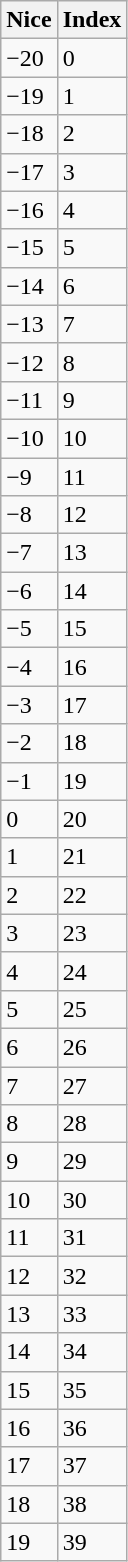<table class="wikitable mw-collapsible autocollapse">
<tr>
<th>Nice</th>
<th>Index</th>
</tr>
<tr>
<td>−20</td>
<td>0</td>
</tr>
<tr>
<td>−19</td>
<td>1</td>
</tr>
<tr>
<td>−18</td>
<td>2</td>
</tr>
<tr>
<td>−17</td>
<td>3</td>
</tr>
<tr>
<td>−16</td>
<td>4</td>
</tr>
<tr>
<td>−15</td>
<td>5</td>
</tr>
<tr>
<td>−14</td>
<td>6</td>
</tr>
<tr>
<td>−13</td>
<td>7</td>
</tr>
<tr>
<td>−12</td>
<td>8</td>
</tr>
<tr>
<td>−11</td>
<td>9</td>
</tr>
<tr>
<td>−10</td>
<td>10</td>
</tr>
<tr>
<td>−9</td>
<td>11</td>
</tr>
<tr>
<td>−8</td>
<td>12</td>
</tr>
<tr>
<td>−7</td>
<td>13</td>
</tr>
<tr>
<td>−6</td>
<td>14</td>
</tr>
<tr>
<td>−5</td>
<td>15</td>
</tr>
<tr>
<td>−4</td>
<td>16</td>
</tr>
<tr>
<td>−3</td>
<td>17</td>
</tr>
<tr>
<td>−2</td>
<td>18</td>
</tr>
<tr>
<td>−1</td>
<td>19</td>
</tr>
<tr>
<td>0</td>
<td>20</td>
</tr>
<tr>
<td>1</td>
<td>21</td>
</tr>
<tr>
<td>2</td>
<td>22</td>
</tr>
<tr>
<td>3</td>
<td>23</td>
</tr>
<tr>
<td>4</td>
<td>24</td>
</tr>
<tr>
<td>5</td>
<td>25</td>
</tr>
<tr>
<td>6</td>
<td>26</td>
</tr>
<tr>
<td>7</td>
<td>27</td>
</tr>
<tr>
<td>8</td>
<td>28</td>
</tr>
<tr>
<td>9</td>
<td>29</td>
</tr>
<tr>
<td>10</td>
<td>30</td>
</tr>
<tr>
<td>11</td>
<td>31</td>
</tr>
<tr>
<td>12</td>
<td>32</td>
</tr>
<tr>
<td>13</td>
<td>33</td>
</tr>
<tr>
<td>14</td>
<td>34</td>
</tr>
<tr>
<td>15</td>
<td>35</td>
</tr>
<tr>
<td>16</td>
<td>36</td>
</tr>
<tr>
<td>17</td>
<td>37</td>
</tr>
<tr>
<td>18</td>
<td>38</td>
</tr>
<tr>
<td>19</td>
<td>39</td>
</tr>
</table>
